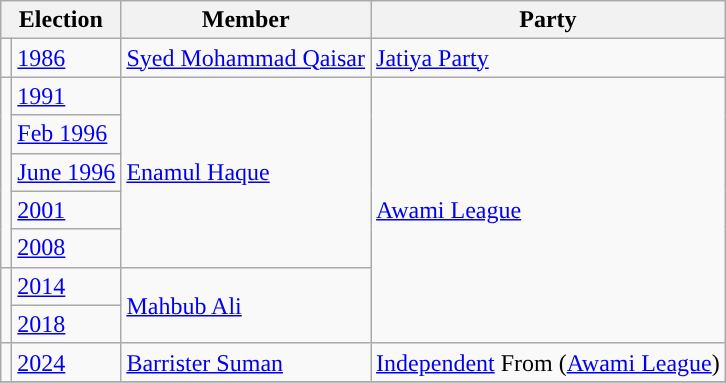<table class="wikitable">
<tr>
<th colspan="2">Election</th>
<th>Member</th>
<th>Party</th>
</tr>
<tr>
<td style="background-color:"></td>
<td><a href='#'>1986</a></td>
<td><a href='#'>Syed Mohammad Qaisar</a></td>
<td><a href='#'>Jatiya Party</a></td>
</tr>
<tr>
<td rowspan="5" style="background-color:"></td>
<td><a href='#'>1991</a></td>
<td rowspan="5"><a href='#'>Enamul Haque</a></td>
<td rowspan="7"><a href='#'>Awami League</a></td>
</tr>
<tr>
<td><a href='#'>Feb 1996</a></td>
</tr>
<tr>
<td><a href='#'>June 1996</a></td>
</tr>
<tr>
<td><a href='#'>2001</a></td>
</tr>
<tr>
<td><a href='#'>2008</a></td>
</tr>
<tr>
<td rowspan="2" style="background-color:"></td>
<td><a href='#'>2014</a></td>
<td rowspan="2"><a href='#'>Mahbub Ali</a></td>
</tr>
<tr>
<td><a href='#'>2018</a></td>
</tr>
<tr>
<td style="background-color:"></td>
<td><a href='#'>2024</a></td>
<td><a href='#'> Barrister Suman</a></td>
<td><a href='#'>Independent</a> From (<a href='#'>Awami League</a>)</td>
</tr>
<tr>
</tr>
</table>
